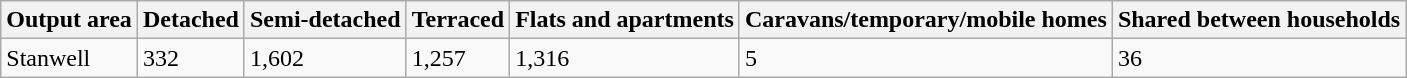<table class="wikitable">
<tr>
<th>Output area</th>
<th>Detached</th>
<th>Semi-detached</th>
<th>Terraced</th>
<th>Flats and apartments</th>
<th>Caravans/temporary/mobile homes</th>
<th>Shared between households</th>
</tr>
<tr>
<td>Stanwell</td>
<td>332</td>
<td>1,602</td>
<td>1,257</td>
<td>1,316</td>
<td>5</td>
<td>36</td>
</tr>
</table>
